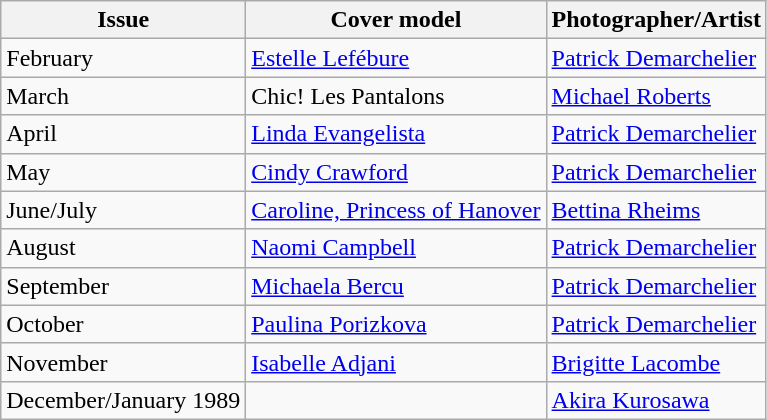<table class="sortable wikitable">
<tr>
<th>Issue</th>
<th>Cover model</th>
<th>Photographer/Artist</th>
</tr>
<tr>
<td>February</td>
<td><a href='#'>Estelle Lefébure</a></td>
<td><a href='#'>Patrick Demarchelier</a></td>
</tr>
<tr>
<td>March</td>
<td>Chic! Les Pantalons</td>
<td><a href='#'>Michael Roberts</a></td>
</tr>
<tr>
<td>April</td>
<td><a href='#'>Linda Evangelista</a></td>
<td><a href='#'>Patrick Demarchelier</a></td>
</tr>
<tr>
<td>May</td>
<td><a href='#'>Cindy Crawford</a></td>
<td><a href='#'>Patrick Demarchelier</a></td>
</tr>
<tr>
<td>June/July</td>
<td><a href='#'>Caroline, Princess of Hanover</a></td>
<td><a href='#'>Bettina Rheims</a></td>
</tr>
<tr>
<td>August</td>
<td><a href='#'>Naomi Campbell</a></td>
<td><a href='#'>Patrick Demarchelier</a></td>
</tr>
<tr>
<td>September</td>
<td><a href='#'>Michaela Bercu</a></td>
<td><a href='#'>Patrick Demarchelier</a></td>
</tr>
<tr>
<td>October</td>
<td><a href='#'>Paulina Porizkova</a></td>
<td><a href='#'>Patrick Demarchelier</a></td>
</tr>
<tr>
<td>November</td>
<td><a href='#'>Isabelle Adjani</a></td>
<td><a href='#'>Brigitte Lacombe</a></td>
</tr>
<tr>
<td>December/January 1989</td>
<td></td>
<td><a href='#'>Akira Kurosawa</a></td>
</tr>
</table>
